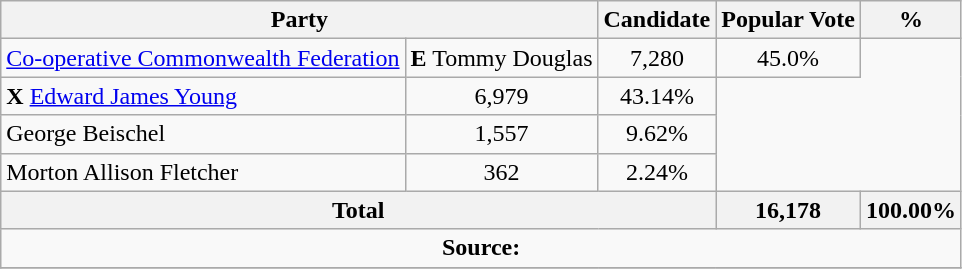<table class="wikitable">
<tr>
<th colspan="2">Party</th>
<th>Candidate</th>
<th>Popular Vote</th>
<th>%</th>
</tr>
<tr>
<td><a href='#'>Co-operative Commonwealth Federation</a></td>
<td><strong>E</strong> Tommy Douglas</td>
<td align=center>7,280</td>
<td align=center>45.0%</td>
</tr>
<tr>
<td><strong>X</strong> <a href='#'>Edward James Young</a></td>
<td align=center>6,979</td>
<td align=center>43.14%</td>
</tr>
<tr>
<td>George Beischel</td>
<td align=center>1,557</td>
<td align=center>9.62%</td>
</tr>
<tr>
<td>Morton Allison Fletcher</td>
<td align=center>362</td>
<td align=center>2.24%</td>
</tr>
<tr>
<th colspan=3>Total</th>
<th>16,178</th>
<th>100.00%</th>
</tr>
<tr>
<td align="center" colspan=5><strong>Source:</strong> </td>
</tr>
<tr>
</tr>
</table>
